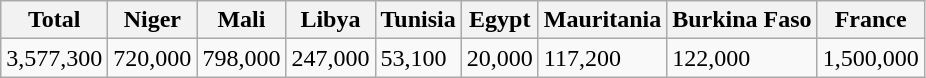<table class="wikitable">
<tr>
<th>Total</th>
<th>Niger</th>
<th>Mali</th>
<th>Libya</th>
<th>Tunisia</th>
<th>Egypt</th>
<th>Mauritania</th>
<th>Burkina Faso</th>
<th>France</th>
</tr>
<tr>
<td>3,577,300</td>
<td>720,000</td>
<td>798,000</td>
<td>247,000</td>
<td>53,100</td>
<td>20,000</td>
<td>117,200</td>
<td>122,000</td>
<td>1,500,000</td>
</tr>
</table>
